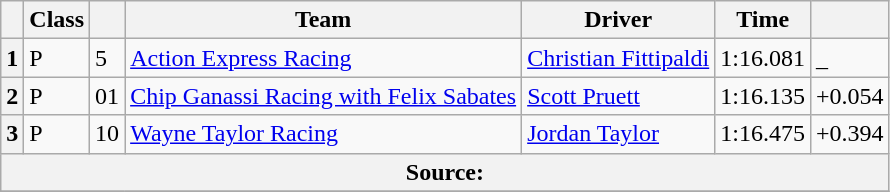<table class="wikitable">
<tr>
<th scope="col"></th>
<th scope="col">Class</th>
<th scope="col"></th>
<th scope="col">Team</th>
<th scope="col">Driver</th>
<th scope="col">Time</th>
<th scope="col"></th>
</tr>
<tr>
<th scope="row">1</th>
<td>P</td>
<td>5</td>
<td><a href='#'>Action Express Racing</a></td>
<td><a href='#'>Christian Fittipaldi</a></td>
<td>1:16.081</td>
<td>_</td>
</tr>
<tr>
<th scope="row">2</th>
<td>P</td>
<td>01</td>
<td><a href='#'>Chip Ganassi Racing with Felix Sabates</a></td>
<td><a href='#'>Scott Pruett</a></td>
<td>1:16.135</td>
<td>+0.054</td>
</tr>
<tr>
<th scope="row">3</th>
<td>P</td>
<td>10</td>
<td><a href='#'>Wayne Taylor Racing</a></td>
<td><a href='#'>Jordan Taylor</a></td>
<td>1:16.475</td>
<td>+0.394</td>
</tr>
<tr>
<th colspan="7">Source:</th>
</tr>
<tr>
</tr>
</table>
